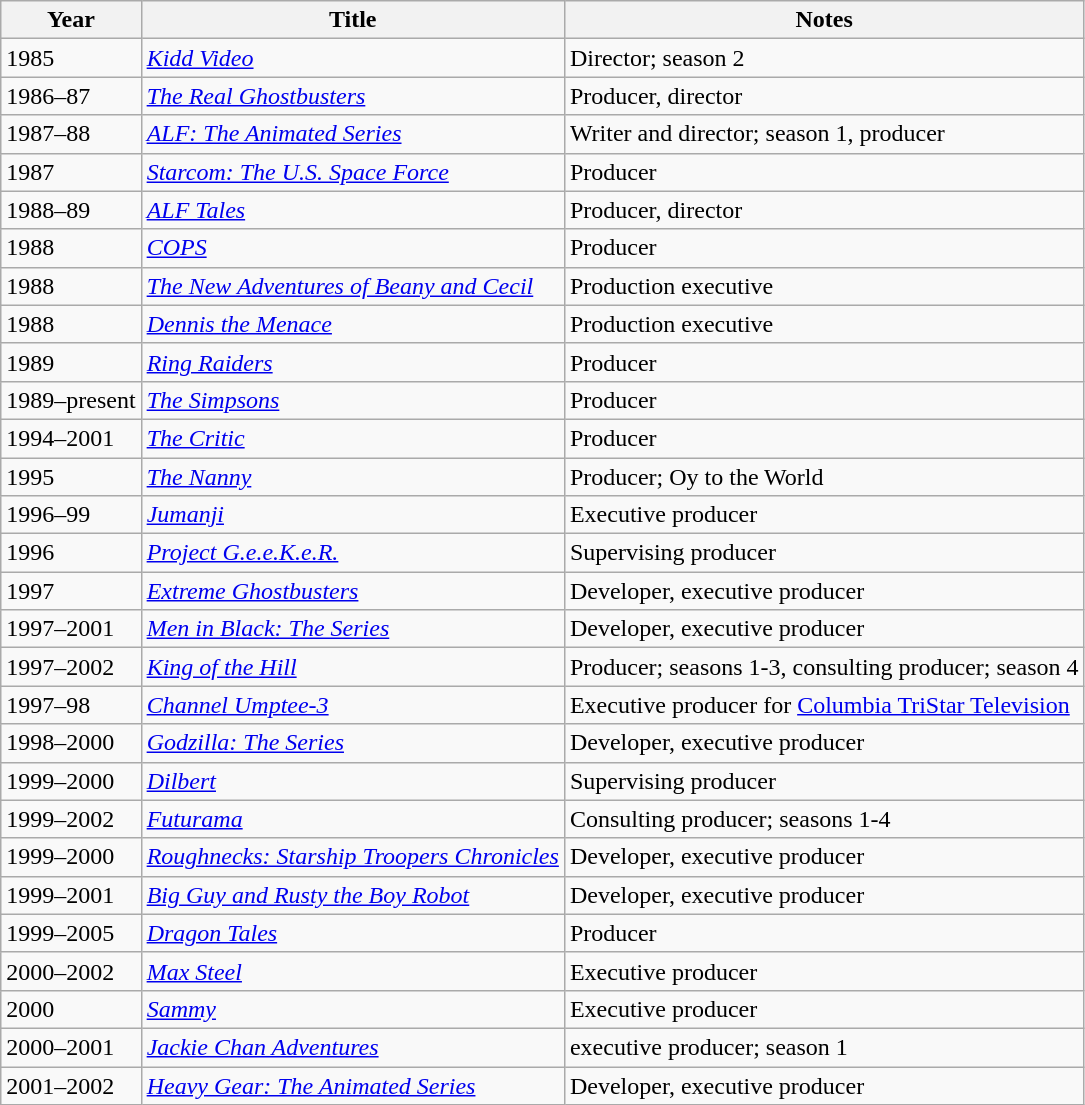<table class="wikitable sortable">
<tr>
<th>Year</th>
<th>Title</th>
<th class="unsortable">Notes</th>
</tr>
<tr>
<td>1985</td>
<td><em><a href='#'>Kidd Video</a></em></td>
<td>Director; season 2</td>
</tr>
<tr>
<td>1986–87</td>
<td><em><a href='#'>The Real Ghostbusters</a></em></td>
<td>Producer, director</td>
</tr>
<tr>
<td>1987–88</td>
<td><em><a href='#'>ALF: The Animated Series</a></em></td>
<td>Writer and director; season 1, producer</td>
</tr>
<tr>
<td>1987</td>
<td><em><a href='#'>Starcom: The U.S. Space Force</a></em></td>
<td>Producer</td>
</tr>
<tr>
<td>1988–89</td>
<td><em><a href='#'>ALF Tales</a></em></td>
<td>Producer, director</td>
</tr>
<tr>
<td>1988</td>
<td><em><a href='#'>COPS</a></em></td>
<td>Producer</td>
</tr>
<tr>
<td>1988</td>
<td><em><a href='#'>The New Adventures of Beany and Cecil</a></em></td>
<td>Production executive</td>
</tr>
<tr>
<td>1988</td>
<td><em><a href='#'>Dennis the Menace</a></em></td>
<td>Production executive</td>
</tr>
<tr>
<td>1989</td>
<td><em><a href='#'>Ring Raiders</a></em></td>
<td>Producer</td>
</tr>
<tr>
<td>1989–present</td>
<td><em><a href='#'>The Simpsons</a></em></td>
<td>Producer</td>
</tr>
<tr>
<td>1994–2001</td>
<td><em><a href='#'>The Critic</a></em></td>
<td>Producer</td>
</tr>
<tr>
<td>1995</td>
<td><em><a href='#'>The Nanny</a></em></td>
<td>Producer; Oy to the World</td>
</tr>
<tr>
<td>1996–99</td>
<td><em><a href='#'>Jumanji</a></em></td>
<td>Executive producer</td>
</tr>
<tr>
<td>1996</td>
<td><em><a href='#'>Project G.e.e.K.e.R.</a></em></td>
<td>Supervising producer</td>
</tr>
<tr>
<td>1997</td>
<td><em><a href='#'>Extreme Ghostbusters</a></em></td>
<td>Developer, executive producer</td>
</tr>
<tr>
<td>1997–2001</td>
<td><em><a href='#'>Men in Black: The Series</a></em></td>
<td>Developer, executive producer</td>
</tr>
<tr>
<td>1997–2002</td>
<td><em><a href='#'>King of the Hill</a></em></td>
<td>Producer; seasons 1-3, consulting producer; season 4</td>
</tr>
<tr>
<td>1997–98</td>
<td><em><a href='#'>Channel Umptee-3</a></em></td>
<td>Executive producer for <a href='#'>Columbia TriStar Television</a></td>
</tr>
<tr>
<td>1998–2000</td>
<td><em><a href='#'>Godzilla: The Series</a></em></td>
<td>Developer, executive producer</td>
</tr>
<tr>
<td>1999–2000</td>
<td><em><a href='#'>Dilbert</a></em></td>
<td>Supervising producer</td>
</tr>
<tr>
<td>1999–2002</td>
<td><em><a href='#'>Futurama</a></em></td>
<td>Consulting producer; seasons 1-4</td>
</tr>
<tr>
<td>1999–2000</td>
<td><em><a href='#'>Roughnecks: Starship Troopers Chronicles</a></em></td>
<td>Developer, executive producer</td>
</tr>
<tr>
<td>1999–2001</td>
<td><em><a href='#'>Big Guy and Rusty the Boy Robot</a></em></td>
<td>Developer, executive producer</td>
</tr>
<tr>
<td>1999–2005</td>
<td><em><a href='#'>Dragon Tales</a></em></td>
<td>Producer</td>
</tr>
<tr>
<td>2000–2002</td>
<td><em><a href='#'>Max Steel</a></em></td>
<td>Executive producer</td>
</tr>
<tr>
<td>2000</td>
<td><em><a href='#'>Sammy</a></em></td>
<td>Executive producer</td>
</tr>
<tr>
<td>2000–2001</td>
<td><em><a href='#'>Jackie Chan Adventures</a></em></td>
<td>executive producer; season 1</td>
</tr>
<tr>
<td>2001–2002</td>
<td><em><a href='#'>Heavy Gear: The Animated Series</a></em></td>
<td>Developer, executive producer</td>
</tr>
</table>
